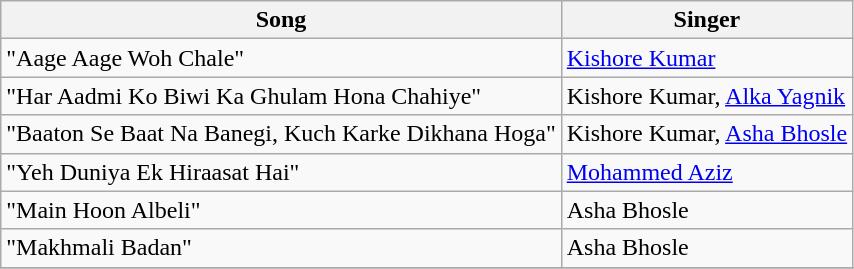<table class="wikitable">
<tr>
<th>Song</th>
<th>Singer</th>
</tr>
<tr>
<td>"Aage Aage Woh Chale"</td>
<td><a href='#'>Kishore Kumar</a></td>
</tr>
<tr>
<td>"Har Aadmi Ko Biwi Ka Ghulam Hona Chahiye"</td>
<td>Kishore Kumar, <a href='#'>Alka Yagnik</a></td>
</tr>
<tr>
<td>"Baaton Se Baat Na Banegi, Kuch Karke Dikhana Hoga"</td>
<td>Kishore Kumar, <a href='#'>Asha Bhosle</a></td>
</tr>
<tr>
<td>"Yeh Duniya Ek Hiraasat Hai"</td>
<td><a href='#'>Mohammed Aziz</a></td>
</tr>
<tr>
<td>"Main Hoon Albeli"</td>
<td>Asha Bhosle</td>
</tr>
<tr>
<td>"Makhmali Badan"</td>
<td>Asha Bhosle</td>
</tr>
<tr>
</tr>
</table>
